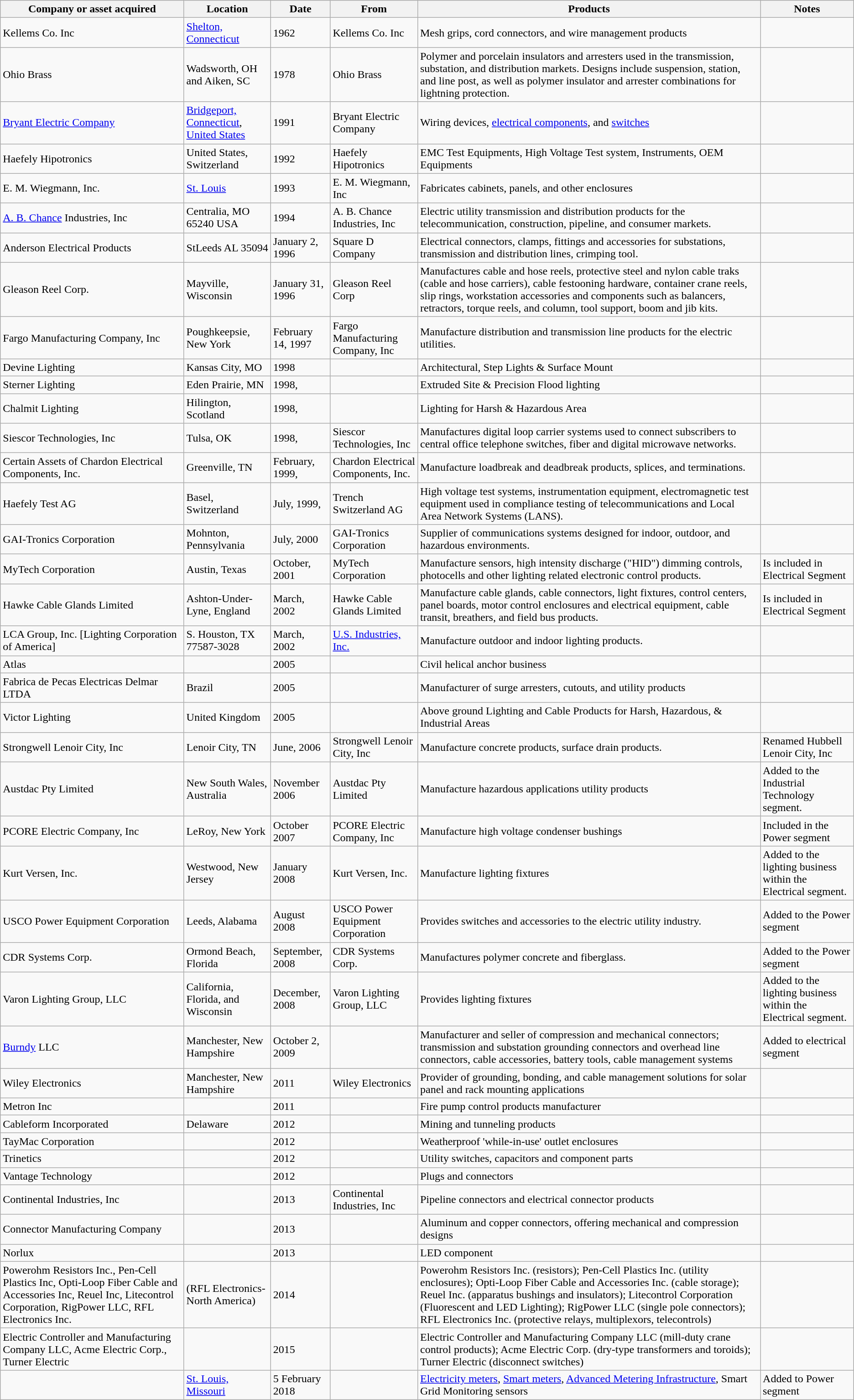<table class="wikitable sortable">
<tr>
<th scope="col">Company or asset acquired</th>
<th scope="col" class="unsortable">Location</th>
<th scope="col">Date</th>
<th scope="col">From</th>
<th scope="col" class="unsortable">Products</th>
<th scope="col" class="unsortable">Notes</th>
</tr>
<tr>
<td>Kellems Co. Inc</td>
<td><a href='#'>Shelton, Connecticut</a></td>
<td>1962</td>
<td>Kellems Co. Inc</td>
<td>Mesh grips, cord connectors, and wire management products</td>
<td></td>
</tr>
<tr>
<td>Ohio Brass</td>
<td>Wadsworth, OH and Aiken, SC</td>
<td>1978</td>
<td>Ohio Brass</td>
<td>Polymer and porcelain insulators and arresters used in the transmission, substation, and distribution markets. Designs include suspension, station, and line post, as well as polymer insulator and arrester combinations for lightning protection.</td>
<td></td>
</tr>
<tr>
<td><a href='#'>Bryant Electric Company</a></td>
<td><a href='#'>Bridgeport, Connecticut</a>, <a href='#'>United States</a></td>
<td>1991</td>
<td>Bryant Electric Company</td>
<td>Wiring devices, <a href='#'>electrical components</a>, and <a href='#'>switches</a></td>
<td></td>
</tr>
<tr>
<td>Haefely Hipotronics</td>
<td>United States, Switzerland</td>
<td>1992</td>
<td>Haefely Hipotronics</td>
<td>EMC Test Equipments, High Voltage Test system, Instruments, OEM Equipments</td>
<td></td>
</tr>
<tr>
<td>E. M. Wiegmann, Inc.</td>
<td><a href='#'>St. Louis</a></td>
<td>1993</td>
<td>E. M. Wiegmann, Inc</td>
<td>Fabricates cabinets, panels, and other enclosures</td>
<td></td>
</tr>
<tr>
<td><a href='#'>A. B. Chance</a> Industries, Inc</td>
<td>Centralia, MO 65240 USA</td>
<td>1994</td>
<td>A. B. Chance Industries, Inc</td>
<td>Electric utility transmission and distribution products for the telecommunication, construction, pipeline, and consumer markets.</td>
<td></td>
</tr>
<tr>
<td>Anderson Electrical Products</td>
<td>StLeeds AL 35094</td>
<td>January 2, 1996</td>
<td>Square D Company</td>
<td>Electrical connectors, clamps, fittings and accessories for substations, transmission and distribution lines, crimping tool.</td>
<td></td>
</tr>
<tr>
<td>Gleason Reel Corp.</td>
<td>Mayville, Wisconsin</td>
<td>January 31, 1996</td>
<td>Gleason Reel Corp</td>
<td>Manufactures cable and hose reels, protective steel and nylon cable traks (cable and hose carriers), cable festooning hardware, container crane reels, slip rings, workstation accessories and components such as balancers, retractors, torque reels, and column, tool support, boom and jib kits.</td>
<td></td>
</tr>
<tr>
<td>Fargo Manufacturing Company, Inc</td>
<td>Poughkeepsie, New York</td>
<td>February 14, 1997</td>
<td>Fargo Manufacturing Company, Inc</td>
<td>Manufacture distribution and transmission line products for the electric utilities.</td>
<td></td>
</tr>
<tr>
<td>Devine Lighting</td>
<td>Kansas City, MO</td>
<td>1998</td>
<td></td>
<td>Architectural, Step Lights & Surface Mount</td>
<td></td>
</tr>
<tr>
<td>Sterner Lighting</td>
<td>Eden Prairie, MN</td>
<td>1998,</td>
<td></td>
<td>Extruded Site & Precision Flood lighting</td>
<td></td>
</tr>
<tr>
<td>Chalmit Lighting</td>
<td>Hilington, Scotland</td>
<td>1998,</td>
<td></td>
<td>Lighting for Harsh & Hazardous Area</td>
<td></td>
</tr>
<tr>
<td>Siescor Technologies, Inc</td>
<td>Tulsa, OK</td>
<td>1998,</td>
<td>Siescor Technologies, Inc</td>
<td>Manufactures digital loop carrier systems used to connect subscribers to central office telephone switches, fiber and digital microwave networks.</td>
<td></td>
</tr>
<tr>
<td>Certain Assets of Chardon Electrical Components, Inc.</td>
<td>Greenville, TN</td>
<td>February, 1999,</td>
<td>Chardon Electrical Components, Inc.</td>
<td>Manufacture loadbreak and deadbreak products, splices, and terminations.</td>
<td></td>
</tr>
<tr>
<td>Haefely Test AG</td>
<td>Basel, Switzerland</td>
<td>July, 1999,</td>
<td>Trench Switzerland AG</td>
<td>High voltage test systems, instrumentation equipment, electromagnetic test equipment used in compliance testing of telecommunications and Local Area Network Systems (LANS).</td>
<td></td>
</tr>
<tr>
<td>GAI-Tronics Corporation</td>
<td>Mohnton, Pennsylvania</td>
<td>July, 2000</td>
<td>GAI-Tronics Corporation</td>
<td>Supplier of communications systems designed for indoor, outdoor, and hazardous environments.</td>
<td></td>
</tr>
<tr>
<td>MyTech Corporation</td>
<td>Austin, Texas</td>
<td>October, 2001</td>
<td>MyTech Corporation</td>
<td>Manufacture sensors, high intensity discharge ("HID") dimming controls, photocells and other lighting related electronic control products.</td>
<td>Is included in Electrical Segment</td>
</tr>
<tr>
<td>Hawke Cable Glands Limited</td>
<td>Ashton-Under-Lyne, England</td>
<td>March, 2002</td>
<td>Hawke Cable Glands Limited</td>
<td>Manufacture cable glands, cable connectors, light fixtures, control centers, panel boards, motor control enclosures and electrical equipment, cable transit, breathers, and field bus products.</td>
<td>Is included in Electrical Segment</td>
</tr>
<tr>
<td>LCA Group, Inc. [Lighting Corporation of America]</td>
<td>S. Houston, TX 77587-3028</td>
<td>March, 2002</td>
<td><a href='#'>U.S. Industries, Inc.</a></td>
<td>Manufacture outdoor and indoor lighting products.</td>
<td></td>
</tr>
<tr>
<td>Atlas</td>
<td></td>
<td>2005</td>
<td></td>
<td>Civil helical anchor business</td>
<td></td>
</tr>
<tr>
<td>Fabrica de Pecas Electricas Delmar LTDA</td>
<td>Brazil</td>
<td>2005</td>
<td></td>
<td>Manufacturer of surge arresters, cutouts, and utility products</td>
<td></td>
</tr>
<tr>
<td>Victor Lighting</td>
<td>United Kingdom</td>
<td>2005</td>
<td></td>
<td>Above ground Lighting and Cable Products for Harsh, Hazardous, & Industrial Areas</td>
<td></td>
</tr>
<tr>
<td>Strongwell Lenoir City, Inc</td>
<td>Lenoir City, TN</td>
<td>June, 2006 </td>
<td>Strongwell Lenoir City, Inc</td>
<td>Manufacture concrete products, surface drain products.</td>
<td>Renamed Hubbell Lenoir City, Inc</td>
</tr>
<tr>
<td>Austdac Pty Limited</td>
<td>New South Wales, Australia</td>
<td>November 2006</td>
<td>Austdac Pty Limited</td>
<td>Manufacture hazardous applications utility products</td>
<td>Added to the Industrial Technology segment.</td>
</tr>
<tr>
<td>PCORE Electric Company, Inc</td>
<td>LeRoy, New York</td>
<td>October 2007</td>
<td>PCORE Electric Company, Inc</td>
<td>Manufacture high voltage condenser bushings</td>
<td>Included in the Power segment</td>
</tr>
<tr>
<td>Kurt Versen, Inc.</td>
<td>Westwood, New Jersey</td>
<td>January 2008</td>
<td>Kurt Versen, Inc.</td>
<td>Manufacture lighting fixtures</td>
<td>Added to the lighting business within the Electrical segment.</td>
</tr>
<tr>
<td>USCO Power Equipment Corporation</td>
<td>Leeds, Alabama</td>
<td>August 2008</td>
<td>USCO Power Equipment Corporation</td>
<td>Provides switches and accessories to the electric utility industry.</td>
<td>Added to the Power segment</td>
</tr>
<tr>
<td>CDR Systems Corp.</td>
<td>Ormond Beach, Florida</td>
<td>September, 2008</td>
<td>CDR Systems Corp.</td>
<td>Manufactures polymer concrete and fiberglass.</td>
<td>Added to the Power segment</td>
</tr>
<tr>
<td>Varon Lighting Group, LLC</td>
<td>California, Florida, and Wisconsin</td>
<td>December, 2008</td>
<td>Varon Lighting Group, LLC</td>
<td>Provides lighting fixtures</td>
<td>Added to the lighting business within the Electrical segment.</td>
</tr>
<tr>
<td><a href='#'>Burndy</a> LLC</td>
<td>Manchester, New Hampshire</td>
<td>October 2, 2009</td>
<td></td>
<td>Manufacturer and seller of compression and mechanical connectors; transmission and substation grounding connectors and overhead line connectors, cable accessories, battery tools, cable management systems</td>
<td>Added to electrical segment</td>
</tr>
<tr>
<td>Wiley Electronics</td>
<td>Manchester, New Hampshire</td>
<td>2011</td>
<td>Wiley Electronics</td>
<td>Provider of grounding, bonding, and cable management solutions for solar panel and rack mounting applications</td>
<td></td>
</tr>
<tr>
<td>Metron Inc</td>
<td></td>
<td>2011</td>
<td></td>
<td>Fire pump control products manufacturer</td>
<td></td>
</tr>
<tr>
<td>Cableform Incorporated</td>
<td>Delaware</td>
<td>2012</td>
<td></td>
<td>Mining and tunneling products</td>
<td></td>
</tr>
<tr>
<td>TayMac Corporation</td>
<td></td>
<td>2012</td>
<td></td>
<td>Weatherproof 'while-in-use' outlet enclosures</td>
<td></td>
</tr>
<tr>
<td>Trinetics</td>
<td></td>
<td>2012</td>
<td></td>
<td>Utility switches, capacitors and component parts</td>
<td></td>
</tr>
<tr>
<td>Vantage Technology</td>
<td></td>
<td>2012</td>
<td></td>
<td>Plugs and connectors</td>
<td></td>
</tr>
<tr>
<td>Continental Industries, Inc</td>
<td></td>
<td>2013</td>
<td>Continental Industries, Inc</td>
<td>Pipeline connectors and electrical connector products</td>
<td></td>
</tr>
<tr>
<td>Connector Manufacturing Company</td>
<td></td>
<td>2013</td>
<td></td>
<td>Aluminum and copper connectors, offering mechanical and compression designs</td>
<td></td>
</tr>
<tr>
<td>Norlux</td>
<td></td>
<td>2013</td>
<td></td>
<td>LED component</td>
<td></td>
</tr>
<tr>
<td>Powerohm Resistors Inc., Pen-Cell Plastics Inc, Opti-Loop Fiber Cable and Accessories Inc, Reuel Inc, Litecontrol Corporation, RigPower LLC, RFL Electronics Inc.</td>
<td>(RFL Electronics- North America)</td>
<td>2014</td>
<td></td>
<td>Powerohm Resistors Inc. (resistors); Pen-Cell Plastics Inc. (utility enclosures); Opti-Loop Fiber Cable and Accessories Inc. (cable storage);  Reuel Inc. (apparatus bushings and insulators); Litecontrol Corporation (Fluorescent and LED Lighting); RigPower LLC (single pole connectors); RFL Electronics Inc. (protective relays, multiplexors, telecontrols)</td>
<td></td>
</tr>
<tr>
<td>Electric Controller and Manufacturing Company LLC, Acme Electric Corp., Turner Electric</td>
<td></td>
<td>2015</td>
<td></td>
<td>Electric Controller and Manufacturing Company LLC (mill-duty crane control products); Acme Electric Corp. (dry-type transformers and toroids); Turner Electric (disconnect switches)</td>
<td></td>
</tr>
<tr>
<td></td>
<td><a href='#'>St. Louis, Missouri</a></td>
<td>5 February 2018</td>
<td></td>
<td><a href='#'>Electricity meters</a>, <a href='#'>Smart meters</a>, <a href='#'>Advanced Metering Infrastructure</a>, Smart Grid Monitoring sensors</td>
<td>Added to Power segment</td>
</tr>
</table>
